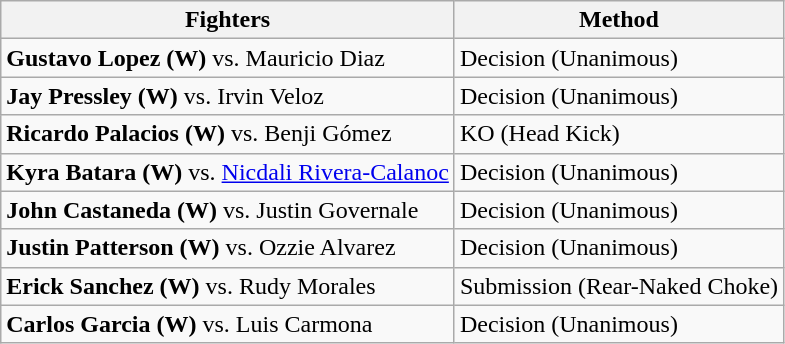<table class="wikitable">
<tr>
<th>Fighters</th>
<th>Method</th>
</tr>
<tr>
<td><strong>Gustavo Lopez (W)</strong> vs. Mauricio Diaz</td>
<td>Decision (Unanimous)</td>
</tr>
<tr>
<td><strong>Jay Pressley (W)</strong> vs. Irvin Veloz</td>
<td>Decision (Unanimous)</td>
</tr>
<tr>
<td><strong>Ricardo Palacios (W)</strong> vs. Benji Gómez</td>
<td>KO (Head Kick)</td>
</tr>
<tr>
<td><strong>Kyra Batara (W)</strong> vs. <a href='#'>Nicdali Rivera-Calanoc</a></td>
<td>Decision (Unanimous)</td>
</tr>
<tr>
<td><strong>John Castaneda (W)</strong> vs. Justin Governale</td>
<td>Decision (Unanimous)</td>
</tr>
<tr>
<td><strong>Justin Patterson (W)</strong> vs. Ozzie Alvarez</td>
<td>Decision (Unanimous)</td>
</tr>
<tr>
<td><strong>Erick Sanchez (W)</strong> vs. Rudy Morales</td>
<td>Submission (Rear-Naked Choke)</td>
</tr>
<tr>
<td><strong>Carlos Garcia (W)</strong> vs. Luis Carmona</td>
<td>Decision (Unanimous)</td>
</tr>
</table>
